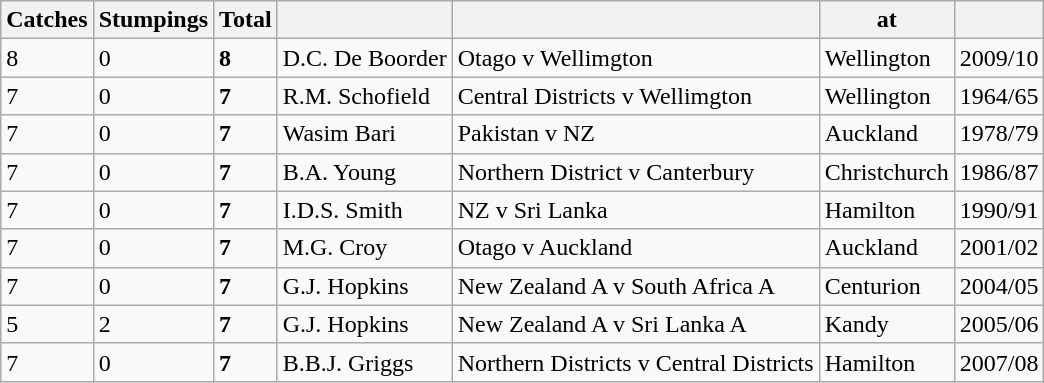<table class="wikitable">
<tr>
<th>Catches</th>
<th>Stumpings</th>
<th>Total</th>
<th></th>
<th></th>
<th>at</th>
<th></th>
</tr>
<tr>
<td>8</td>
<td>0</td>
<td><strong>8</strong></td>
<td>D.C. De Boorder</td>
<td>Otago v Wellimgton</td>
<td>Wellington</td>
<td>2009/10</td>
</tr>
<tr>
<td>7</td>
<td>0</td>
<td><strong>7</strong></td>
<td>R.M. Schofield</td>
<td>Central Districts v Wellimgton</td>
<td>Wellington</td>
<td>1964/65</td>
</tr>
<tr>
<td>7</td>
<td>0</td>
<td><strong>7</strong></td>
<td>Wasim Bari</td>
<td>Pakistan v NZ</td>
<td>Auckland</td>
<td>1978/79</td>
</tr>
<tr>
<td>7</td>
<td>0</td>
<td><strong>7</strong></td>
<td>B.A. Young</td>
<td>Northern District v Canterbury</td>
<td>Christchurch</td>
<td>1986/87</td>
</tr>
<tr>
<td>7</td>
<td>0</td>
<td><strong>7</strong></td>
<td>I.D.S. Smith</td>
<td>NZ v Sri Lanka</td>
<td>Hamilton</td>
<td>1990/91</td>
</tr>
<tr>
<td>7</td>
<td>0</td>
<td><strong>7</strong></td>
<td>M.G. Croy</td>
<td>Otago v Auckland</td>
<td>Auckland</td>
<td>2001/02</td>
</tr>
<tr>
<td>7</td>
<td>0</td>
<td><strong>7</strong></td>
<td>G.J. Hopkins</td>
<td>New Zealand A v South Africa A</td>
<td>Centurion</td>
<td>2004/05</td>
</tr>
<tr>
<td>5</td>
<td>2</td>
<td><strong>7</strong></td>
<td>G.J. Hopkins</td>
<td>New Zealand A v Sri Lanka A</td>
<td>Kandy</td>
<td>2005/06</td>
</tr>
<tr>
<td>7</td>
<td>0</td>
<td><strong>7</strong></td>
<td>B.B.J. Griggs</td>
<td>Northern Districts v Central Districts</td>
<td>Hamilton</td>
<td>2007/08</td>
</tr>
</table>
